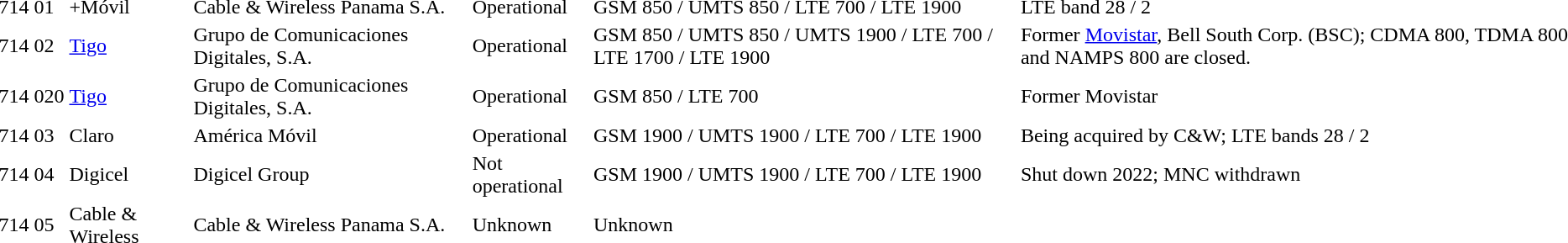<table>
<tr>
<td>714</td>
<td>01</td>
<td>+Móvil</td>
<td>Cable & Wireless Panama S.A.</td>
<td>Operational</td>
<td>GSM 850 / UMTS 850 / LTE 700 / LTE 1900</td>
<td>LTE band 28 / 2</td>
</tr>
<tr>
<td>714</td>
<td>02</td>
<td><a href='#'>Tigo</a></td>
<td>Grupo de Comunicaciones Digitales, S.A.</td>
<td>Operational</td>
<td>GSM 850 / UMTS 850 / UMTS 1900 / LTE 700 / LTE 1700 / LTE 1900</td>
<td>Former <a href='#'>Movistar</a>, Bell South Corp. (BSC); CDMA 800, TDMA 800 and NAMPS 800 are closed.</td>
</tr>
<tr>
<td>714</td>
<td>020</td>
<td><a href='#'>Tigo</a></td>
<td>Grupo de Comunicaciones Digitales, S.A.</td>
<td>Operational</td>
<td>GSM 850 / LTE 700</td>
<td>Former Movistar</td>
</tr>
<tr>
<td>714</td>
<td>03</td>
<td>Claro</td>
<td>América Móvil</td>
<td>Operational</td>
<td>GSM 1900 / UMTS 1900 / LTE 700 / LTE 1900</td>
<td>Being acquired by C&W; LTE bands 28 / 2</td>
</tr>
<tr>
<td>714</td>
<td>04</td>
<td>Digicel</td>
<td>Digicel Group</td>
<td>Not operational</td>
<td>GSM 1900 / UMTS 1900 / LTE 700 / LTE 1900</td>
<td>Shut down 2022; MNC withdrawn</td>
</tr>
<tr>
<td>714</td>
<td>05</td>
<td>Cable & Wireless</td>
<td>Cable & Wireless Panama S.A.</td>
<td>Unknown</td>
<td>Unknown</td>
<td></td>
</tr>
</table>
